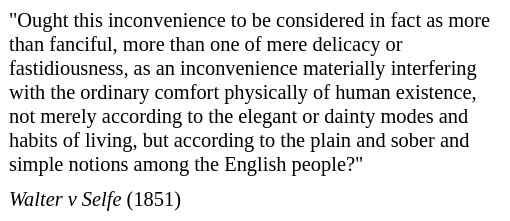<table class="toccolours" style="float: right; margin-left: 1em; font-size: 85%; background:white; color:black; width:25em; max-width: 34%;" cellspacing="5">
<tr>
<td style="text-align: left;">"Ought this inconvenience to be considered in fact as more than fanciful, more than one of mere delicacy or fastidiousness, as an inconvenience materially interfering with the ordinary comfort physically of human existence, not merely according to the elegant or dainty modes and habits of living, but according to the plain and sober and simple notions among the English people?"</td>
</tr>
<tr>
<td style="text-align: left;"><em>Walter v Selfe</em> (1851)</td>
</tr>
</table>
